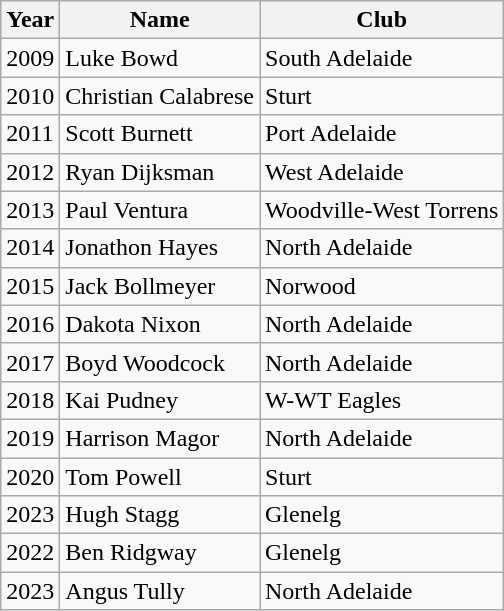<table class="wikitable">
<tr>
<th>Year</th>
<th>Name</th>
<th>Club</th>
</tr>
<tr>
<td>2009</td>
<td>Luke Bowd</td>
<td>South Adelaide</td>
</tr>
<tr>
<td>2010</td>
<td>Christian Calabrese</td>
<td>Sturt</td>
</tr>
<tr>
<td>2011</td>
<td>Scott Burnett</td>
<td>Port Adelaide</td>
</tr>
<tr>
<td>2012</td>
<td>Ryan Dijksman</td>
<td>West Adelaide</td>
</tr>
<tr>
<td>2013</td>
<td>Paul Ventura</td>
<td>Woodville-West Torrens</td>
</tr>
<tr>
<td>2014</td>
<td>Jonathon Hayes</td>
<td>North Adelaide</td>
</tr>
<tr>
<td>2015</td>
<td>Jack Bollmeyer</td>
<td>Norwood</td>
</tr>
<tr>
<td>2016</td>
<td>Dakota Nixon</td>
<td>North Adelaide</td>
</tr>
<tr>
<td>2017</td>
<td>Boyd Woodcock</td>
<td>North Adelaide</td>
</tr>
<tr>
<td>2018</td>
<td>Kai Pudney</td>
<td>W-WT Eagles</td>
</tr>
<tr>
<td>2019</td>
<td>Harrison Magor</td>
<td>North Adelaide</td>
</tr>
<tr>
<td>2020</td>
<td>Tom Powell</td>
<td>Sturt</td>
</tr>
<tr>
<td>2023</td>
<td>Hugh Stagg</td>
<td>Glenelg</td>
</tr>
<tr>
<td>2022</td>
<td>Ben Ridgway</td>
<td>Glenelg</td>
</tr>
<tr>
<td>2023</td>
<td>Angus Tully</td>
<td>North Adelaide</td>
</tr>
</table>
